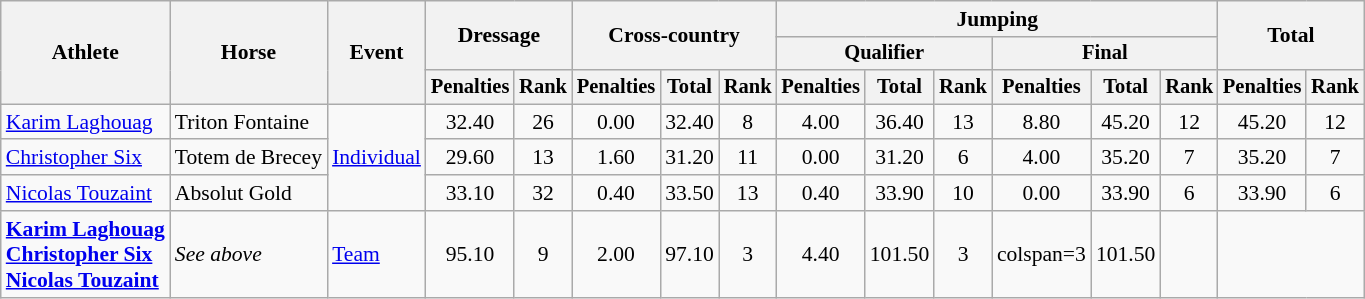<table class=wikitable style="font-size:90%">
<tr>
<th rowspan="3">Athlete</th>
<th rowspan="3">Horse</th>
<th rowspan="3">Event</th>
<th colspan="2" rowspan="2">Dressage</th>
<th colspan="3" rowspan="2">Cross-country</th>
<th colspan="6">Jumping</th>
<th colspan="2" rowspan="2">Total</th>
</tr>
<tr style="font-size:95%">
<th colspan="3">Qualifier</th>
<th colspan="3">Final</th>
</tr>
<tr style="font-size:95%">
<th>Penalties</th>
<th>Rank</th>
<th>Penalties</th>
<th>Total</th>
<th>Rank</th>
<th>Penalties</th>
<th>Total</th>
<th>Rank</th>
<th>Penalties</th>
<th>Total</th>
<th>Rank</th>
<th>Penalties</th>
<th>Rank</th>
</tr>
<tr align=center>
<td align=left><a href='#'>Karim Laghouag</a></td>
<td align=left>Triton Fontaine</td>
<td rowspan=3 align=left><a href='#'>Individual</a></td>
<td>32.40</td>
<td>26</td>
<td>0.00</td>
<td>32.40</td>
<td>8</td>
<td>4.00</td>
<td>36.40</td>
<td>13</td>
<td>8.80</td>
<td>45.20</td>
<td>12</td>
<td>45.20</td>
<td>12</td>
</tr>
<tr align=center>
<td align=left><a href='#'>Christopher Six</a></td>
<td align=left>Totem de Brecey</td>
<td>29.60</td>
<td>13</td>
<td>1.60</td>
<td>31.20</td>
<td>11</td>
<td>0.00</td>
<td>31.20</td>
<td>6</td>
<td>4.00</td>
<td>35.20</td>
<td>7</td>
<td>35.20</td>
<td>7</td>
</tr>
<tr align=center>
<td align=left><a href='#'>Nicolas Touzaint</a></td>
<td align=left>Absolut Gold</td>
<td>33.10</td>
<td>32</td>
<td>0.40</td>
<td>33.50</td>
<td>13</td>
<td>0.40</td>
<td>33.90</td>
<td>10</td>
<td>0.00</td>
<td>33.90</td>
<td>6</td>
<td>33.90</td>
<td>6</td>
</tr>
<tr align=center>
<td align=left><strong><a href='#'>Karim Laghouag</a><br><a href='#'>Christopher Six</a><br><a href='#'>Nicolas Touzaint</a></strong></td>
<td align=left><em>See above</em></td>
<td align=left><a href='#'>Team</a></td>
<td>95.10</td>
<td>9</td>
<td>2.00</td>
<td>97.10</td>
<td>3</td>
<td>4.40</td>
<td>101.50</td>
<td>3</td>
<td>colspan=3 </td>
<td>101.50</td>
<td></td>
</tr>
</table>
